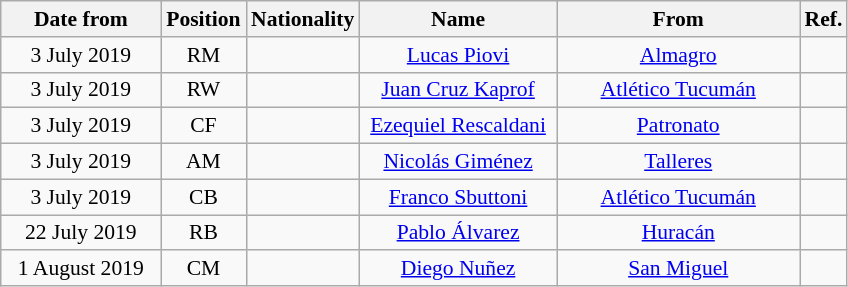<table class="wikitable" style="text-align:center; font-size:90%; ">
<tr>
<th style="background:#; color:#; width:100px;">Date from</th>
<th style="background:#; color:#; width:50px;">Position</th>
<th style="background:#; color:#; width:50px;">Nationality</th>
<th style="background:#; color:#; width:125px;">Name</th>
<th style="background:#; color:#; width:155px;">From</th>
<th style="background:#; color:#; width:25px;">Ref.</th>
</tr>
<tr>
<td>3 July 2019</td>
<td>RM</td>
<td></td>
<td><a href='#'>Lucas Piovi</a></td>
<td> <a href='#'>Almagro</a></td>
<td></td>
</tr>
<tr>
<td>3 July 2019</td>
<td>RW</td>
<td></td>
<td><a href='#'>Juan Cruz Kaprof</a></td>
<td> <a href='#'>Atlético Tucumán</a></td>
<td></td>
</tr>
<tr>
<td>3 July 2019</td>
<td>CF</td>
<td></td>
<td><a href='#'>Ezequiel Rescaldani</a></td>
<td> <a href='#'>Patronato</a></td>
<td></td>
</tr>
<tr>
<td>3 July 2019</td>
<td>AM</td>
<td></td>
<td><a href='#'>Nicolás Giménez</a></td>
<td> <a href='#'>Talleres</a></td>
<td></td>
</tr>
<tr>
<td>3 July 2019</td>
<td>CB</td>
<td></td>
<td><a href='#'>Franco Sbuttoni</a></td>
<td> <a href='#'>Atlético Tucumán</a></td>
<td></td>
</tr>
<tr>
<td>22 July 2019</td>
<td>RB</td>
<td></td>
<td><a href='#'>Pablo Álvarez</a></td>
<td> <a href='#'>Huracán</a></td>
<td></td>
</tr>
<tr>
<td>1 August 2019</td>
<td>CM</td>
<td></td>
<td><a href='#'>Diego Nuñez</a></td>
<td> <a href='#'>San Miguel</a></td>
<td></td>
</tr>
</table>
